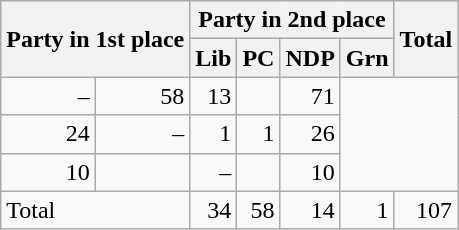<table class="wikitable" style="text-align:right;">
<tr>
<th rowspan="2" colspan="2" style="text-align:left;">Party in 1st place</th>
<th colspan="4">Party in 2nd place</th>
<th rowspan="2">Total</th>
</tr>
<tr>
<th>Lib</th>
<th>PC</th>
<th>NDP</th>
<th>Grn</th>
</tr>
<tr>
<td>–</td>
<td>58</td>
<td>13</td>
<td></td>
<td>71</td>
</tr>
<tr>
<td>24</td>
<td>–</td>
<td>1</td>
<td>1</td>
<td>26</td>
</tr>
<tr>
<td>10</td>
<td></td>
<td>–</td>
<td></td>
<td>10</td>
</tr>
<tr>
<td colspan="2" style="text-align:left;">Total</td>
<td>34</td>
<td>58</td>
<td>14</td>
<td>1</td>
<td>107</td>
</tr>
</table>
